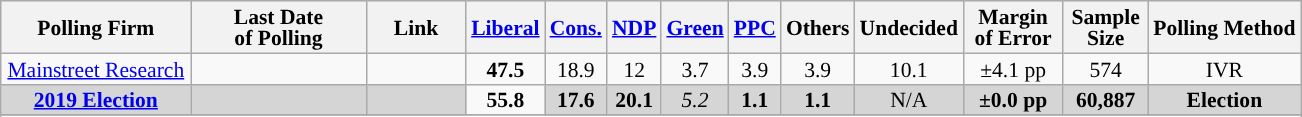<table class="wikitable sortable" style="text-align:center;font-size:90%;line-height:14px;">
<tr style="background:#e9e9e9;">
<th style="width:120px">Polling Firm</th>
<th style="width:110px">Last Date<br>of Polling</th>
<th style="width:60px" class="unsortable">Link</th>
<th style="background-color:"><a href='#'>Liberal</a></th>
<th style="background-color:"><a href='#'>Cons.</a></th>
<th style="background-color:"><a href='#'>NDP</a></th>
<th style="background-color:"><a href='#'>Green</a></th>
<th style="background-color:"><a href='#'><span>PPC</span></a></th>
<th style="background-color:">Others</th>
<th style="background-color:">Undecided</th>
<th style="width:60px;" class=unsortable>Margin<br>of Error</th>
<th style="width:50px;" class=unsortable>Sample<br>Size</th>
<th class=unsortable>Polling Method</th>
</tr>
<tr>
<td><a href='#'>Mainstreet Research</a></td>
<td></td>
<td></td>
<td><strong>47.5</strong></td>
<td>18.9</td>
<td>12</td>
<td>3.7</td>
<td>3.9</td>
<td>3.9</td>
<td>10.1</td>
<td>±4.1 pp</td>
<td>574</td>
<td>IVR</td>
</tr>
<tr>
<td style="background:#D5D5D5"><strong><a href='#'>2019 Election</a></strong></td>
<td style="background:#D5D5D5"><strong></strong></td>
<td style="background:#D5D5D5"></td>
<td><strong>55.8</strong></td>
<td style="background:#D5D5D5"><strong>17.6</strong></td>
<td style="background:#D5D5D5"><strong>20.1</strong></td>
<td style="background:#D5D5D5"><em>5.2</em></td>
<td style="background:#D5D5D5"><strong>1.1</strong></td>
<td style="background:#D5D5D5"><strong>1.1</strong></td>
<td style="background:#D5D5D5">N/A</td>
<td style="background:#D5D5D5"><strong>±0.0 pp</strong></td>
<td style="background:#D5D5D5"><strong>60,887</strong></td>
<td style="background:#D5D5D5"><strong>Election</strong></td>
</tr>
<tr>
</tr>
<tr>
</tr>
</table>
